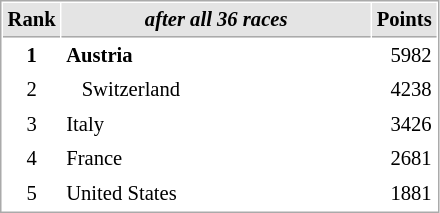<table cellspacing="1" cellpadding="3" style="border:1px solid #AAAAAA;font-size:86%">
<tr bgcolor="#E4E4E4">
<th style="border-bottom:1px solid #AAAAAA" width=10>Rank</th>
<th style="border-bottom:1px solid #AAAAAA" width=200><strong><em>after all 36 races</em></strong></th>
<th style="border-bottom:1px solid #AAAAAA" width=20>Points</th>
</tr>
<tr>
<td align="center"><strong>1</strong></td>
<td> <strong>Austria </strong></td>
<td align="right">5982</td>
</tr>
<tr>
<td align="center">2</td>
<td>   Switzerland</td>
<td align="right">4238</td>
</tr>
<tr>
<td align="center">3</td>
<td> Italy</td>
<td align="right">3426</td>
</tr>
<tr>
<td align="center">4</td>
<td> France</td>
<td align="right">2681</td>
</tr>
<tr>
<td align="center">5</td>
<td> United States</td>
<td align="right">1881</td>
</tr>
</table>
